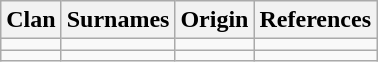<table class="wikitable">
<tr>
<th>Clan</th>
<th>Surnames</th>
<th>Origin</th>
<th>References</th>
</tr>
<tr>
<td></td>
<td></td>
<td></td>
<td></td>
</tr>
<tr>
<td></td>
<td></td>
<td></td>
<td></td>
</tr>
</table>
